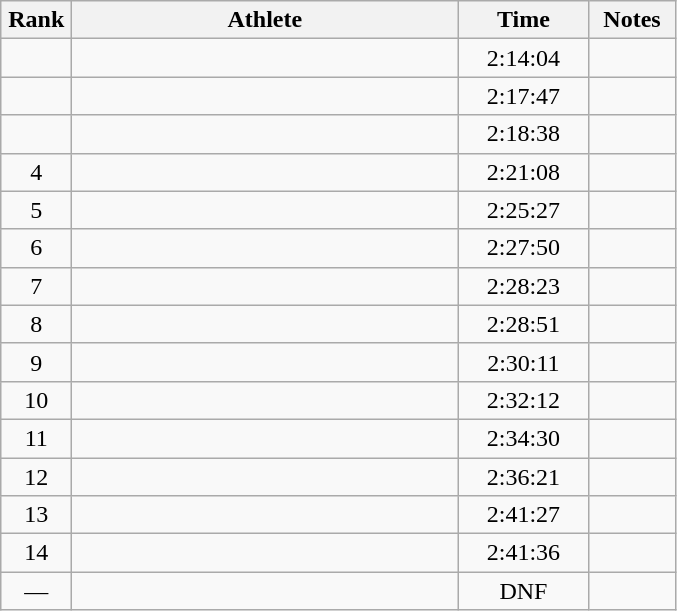<table class="wikitable" style="text-align:center">
<tr>
<th width=40>Rank</th>
<th width=250>Athlete</th>
<th width=80>Time</th>
<th width=50>Notes</th>
</tr>
<tr>
<td></td>
<td align=left></td>
<td>2:14:04</td>
<td></td>
</tr>
<tr>
<td></td>
<td align=left></td>
<td>2:17:47</td>
<td></td>
</tr>
<tr>
<td></td>
<td align=left></td>
<td>2:18:38</td>
<td></td>
</tr>
<tr>
<td>4</td>
<td align=left></td>
<td>2:21:08</td>
<td></td>
</tr>
<tr>
<td>5</td>
<td align=left></td>
<td>2:25:27</td>
<td></td>
</tr>
<tr>
<td>6</td>
<td align=left></td>
<td>2:27:50</td>
<td></td>
</tr>
<tr>
<td>7</td>
<td align=left></td>
<td>2:28:23</td>
<td></td>
</tr>
<tr>
<td>8</td>
<td align=left></td>
<td>2:28:51</td>
<td></td>
</tr>
<tr>
<td>9</td>
<td align=left></td>
<td>2:30:11</td>
<td></td>
</tr>
<tr>
<td>10</td>
<td align=left></td>
<td>2:32:12</td>
<td></td>
</tr>
<tr>
<td>11</td>
<td align=left></td>
<td>2:34:30</td>
<td></td>
</tr>
<tr>
<td>12</td>
<td align=left></td>
<td>2:36:21</td>
<td></td>
</tr>
<tr>
<td>13</td>
<td align=left></td>
<td>2:41:27</td>
<td></td>
</tr>
<tr>
<td>14</td>
<td align=left></td>
<td>2:41:36</td>
<td></td>
</tr>
<tr>
<td>—</td>
<td align=left></td>
<td>DNF</td>
<td></td>
</tr>
</table>
